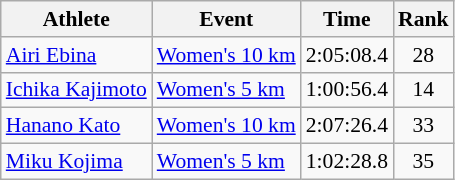<table class="wikitable" style="text-align:center; font-size:90%;">
<tr>
<th>Athlete</th>
<th>Event</th>
<th>Time</th>
<th>Rank</th>
</tr>
<tr>
<td align=left><a href='#'>Airi Ebina</a></td>
<td align=left><a href='#'>Women's 10 km</a></td>
<td>2:05:08.4</td>
<td>28</td>
</tr>
<tr>
<td align=left><a href='#'>Ichika Kajimoto</a></td>
<td align=left><a href='#'>Women's 5 km</a></td>
<td>1:00:56.4</td>
<td>14</td>
</tr>
<tr>
<td align=left><a href='#'>Hanano Kato</a></td>
<td align=left><a href='#'>Women's 10 km</a></td>
<td>2:07:26.4</td>
<td>33</td>
</tr>
<tr>
<td align=left><a href='#'>Miku Kojima</a></td>
<td align=left><a href='#'>Women's 5 km</a></td>
<td>1:02:28.8</td>
<td>35</td>
</tr>
</table>
